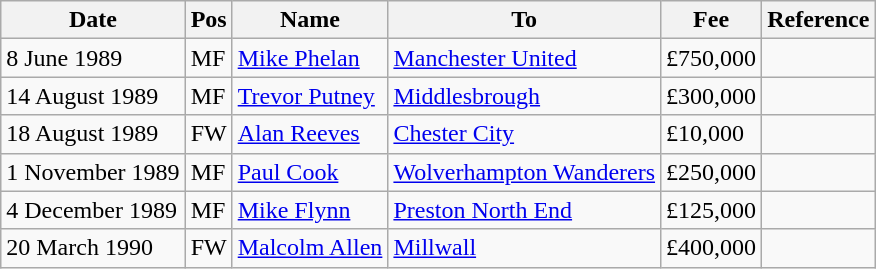<table class="wikitable">
<tr>
<th>Date</th>
<th>Pos</th>
<th>Name</th>
<th>To</th>
<th>Fee</th>
<th>Reference</th>
</tr>
<tr>
<td>8 June 1989</td>
<td>MF</td>
<td><a href='#'>Mike Phelan</a></td>
<td><a href='#'>Manchester United</a></td>
<td>£750,000</td>
<td></td>
</tr>
<tr>
<td>14 August 1989</td>
<td>MF</td>
<td><a href='#'>Trevor Putney</a></td>
<td><a href='#'>Middlesbrough</a></td>
<td>£300,000</td>
<td></td>
</tr>
<tr>
<td>18 August 1989</td>
<td>FW</td>
<td><a href='#'>Alan Reeves</a></td>
<td><a href='#'>Chester City</a></td>
<td>£10,000</td>
<td></td>
</tr>
<tr>
<td>1 November 1989</td>
<td>MF</td>
<td><a href='#'>Paul Cook</a></td>
<td><a href='#'>Wolverhampton Wanderers</a></td>
<td>£250,000</td>
<td></td>
</tr>
<tr>
<td>4 December 1989</td>
<td>MF</td>
<td><a href='#'>Mike Flynn</a></td>
<td><a href='#'>Preston North End</a></td>
<td>£125,000</td>
<td></td>
</tr>
<tr>
<td>20 March 1990</td>
<td>FW</td>
<td><a href='#'>Malcolm Allen</a></td>
<td><a href='#'>Millwall</a></td>
<td>£400,000</td>
<td></td>
</tr>
</table>
